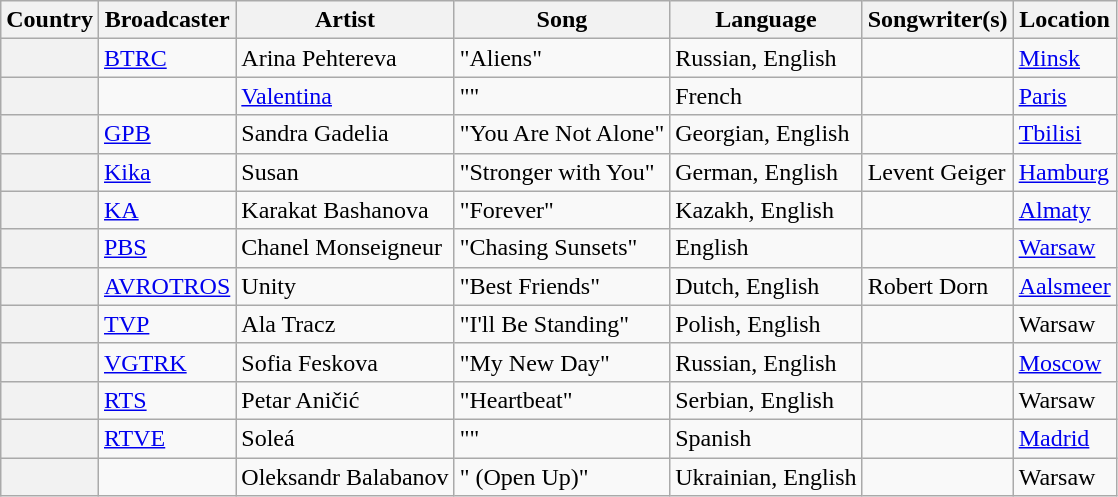<table class="wikitable plainrowheaders">
<tr>
<th>Country</th>
<th>Broadcaster</th>
<th>Artist</th>
<th>Song</th>
<th>Language</th>
<th>Songwriter(s)</th>
<th>Location</th>
</tr>
<tr>
<th scope="row"></th>
<td><a href='#'>BTRC</a></td>
<td>Arina Pehtereva</td>
<td>"Aliens"</td>
<td>Russian, English</td>
<td></td>
<td><a href='#'>Minsk</a></td>
</tr>
<tr>
<th scope="row"></th>
<td></td>
<td><a href='#'>Valentina</a></td>
<td>""</td>
<td>French</td>
<td></td>
<td><a href='#'>Paris</a></td>
</tr>
<tr>
<th scope="row"></th>
<td><a href='#'>GPB</a></td>
<td>Sandra Gadelia</td>
<td>"You Are Not Alone"</td>
<td>Georgian, English</td>
<td></td>
<td><a href='#'>Tbilisi</a></td>
</tr>
<tr>
<th scope="row"></th>
<td><a href='#'>Kika</a></td>
<td>Susan</td>
<td>"Stronger with You"</td>
<td>German, English</td>
<td>Levent Geiger</td>
<td><a href='#'>Hamburg</a></td>
</tr>
<tr>
<th scope="row"></th>
<td><a href='#'>KA</a></td>
<td>Karakat Bashanova</td>
<td>"Forever"</td>
<td>Kazakh, English</td>
<td></td>
<td><a href='#'>Almaty</a></td>
</tr>
<tr>
<th scope="row"></th>
<td><a href='#'>PBS</a></td>
<td>Chanel Monseigneur</td>
<td>"Chasing Sunsets"</td>
<td>English</td>
<td></td>
<td><a href='#'>Warsaw</a></td>
</tr>
<tr>
<th scope="row"></th>
<td><a href='#'>AVROTROS</a></td>
<td>Unity</td>
<td>"Best Friends"</td>
<td>Dutch, English</td>
<td>Robert Dorn</td>
<td><a href='#'>Aalsmeer</a></td>
</tr>
<tr>
<th scope="row"></th>
<td><a href='#'>TVP</a></td>
<td>Ala Tracz</td>
<td>"I'll Be Standing"</td>
<td>Polish, English</td>
<td></td>
<td>Warsaw</td>
</tr>
<tr>
<th scope="row"></th>
<td><a href='#'>VGTRK</a></td>
<td>Sofia Feskova</td>
<td>"My New Day"</td>
<td>Russian, English</td>
<td></td>
<td><a href='#'>Moscow</a></td>
</tr>
<tr>
<th scope="row"></th>
<td><a href='#'>RTS</a></td>
<td>Petar Aničić</td>
<td>"Heartbeat"</td>
<td>Serbian, English</td>
<td></td>
<td>Warsaw</td>
</tr>
<tr>
<th scope="row"></th>
<td><a href='#'>RTVE</a></td>
<td>Soleá</td>
<td>""</td>
<td>Spanish</td>
<td></td>
<td><a href='#'>Madrid</a></td>
</tr>
<tr>
<th scope="row"></th>
<td></td>
<td>Oleksandr Balabanov</td>
<td>" (Open Up)" </td>
<td>Ukrainian, English</td>
<td></td>
<td>Warsaw</td>
</tr>
</table>
